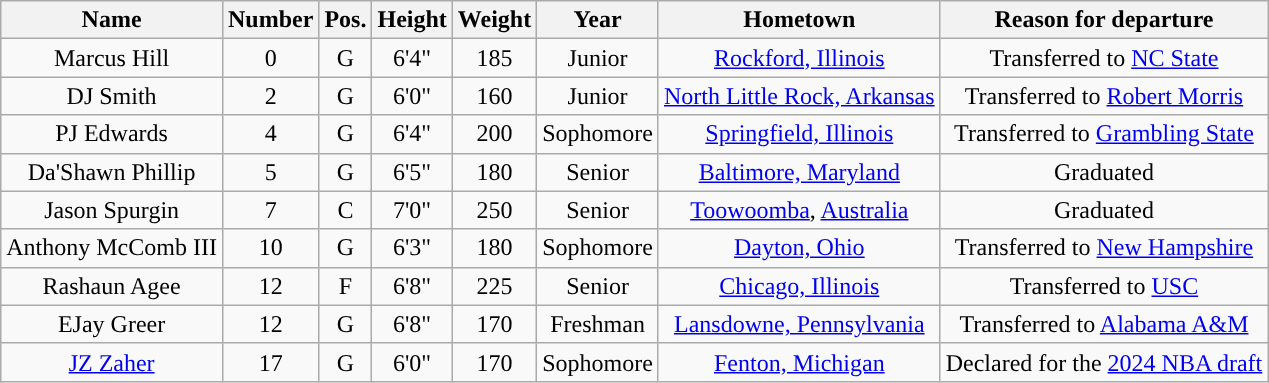<table class="wikitable sortable" style="text-align:center">
<tr align=center>
<th>Name</th>
<th>Number</th>
<th>Pos.</th>
<th>Height</th>
<th>Weight</th>
<th>Year</th>
<th>Hometown</th>
<th class="unsortable">Reason for departure</th>
</tr>
<tr>
<td>Marcus Hill</td>
<td>0</td>
<td>G</td>
<td>6'4"</td>
<td>185</td>
<td>Junior</td>
<td><a href='#'>Rockford, Illinois</a></td>
<td>Transferred to <a href='#'>NC State</a></td>
</tr>
<tr>
<td>DJ Smith</td>
<td>2</td>
<td>G</td>
<td>6'0"</td>
<td>160</td>
<td>Junior</td>
<td><a href='#'>North Little Rock, Arkansas</a></td>
<td>Transferred to <a href='#'>Robert Morris</a></td>
</tr>
<tr>
<td>PJ Edwards</td>
<td>4</td>
<td>G</td>
<td>6'4"</td>
<td>200</td>
<td>Sophomore</td>
<td><a href='#'>Springfield, Illinois</a></td>
<td>Transferred to <a href='#'>Grambling State</a></td>
</tr>
<tr>
<td>Da'Shawn Phillip</td>
<td>5</td>
<td>G</td>
<td>6'5"</td>
<td>180</td>
<td>Senior</td>
<td><a href='#'>Baltimore, Maryland</a></td>
<td>Graduated</td>
</tr>
<tr>
<td>Jason Spurgin</td>
<td>7</td>
<td>C</td>
<td>7'0"</td>
<td>250</td>
<td>Senior</td>
<td><a href='#'>Toowoomba</a>, <a href='#'>Australia</a></td>
<td>Graduated</td>
</tr>
<tr>
<td>Anthony McComb III</td>
<td>10</td>
<td>G</td>
<td>6'3"</td>
<td>180</td>
<td>Sophomore</td>
<td><a href='#'>Dayton, Ohio</a></td>
<td>Transferred to <a href='#'>New Hampshire</a></td>
</tr>
<tr>
<td>Rashaun Agee</td>
<td>12</td>
<td>F</td>
<td>6'8"</td>
<td>225</td>
<td>Senior</td>
<td><a href='#'>Chicago, Illinois</a></td>
<td>Transferred to <a href='#'>USC</a></td>
</tr>
<tr>
<td>EJay Greer</td>
<td>12</td>
<td>G</td>
<td>6'8"</td>
<td>170</td>
<td>Freshman</td>
<td><a href='#'>Lansdowne, Pennsylvania</a></td>
<td>Transferred to <a href='#'>Alabama A&M</a></td>
</tr>
<tr>
<td><a href='#'>JZ Zaher</a></td>
<td>17</td>
<td>G</td>
<td>6'0"</td>
<td>170</td>
<td>Sophomore</td>
<td><a href='#'>Fenton, Michigan</a></td>
<td>Declared for the <a href='#'>2024 NBA draft</a></td>
</tr>
</table>
